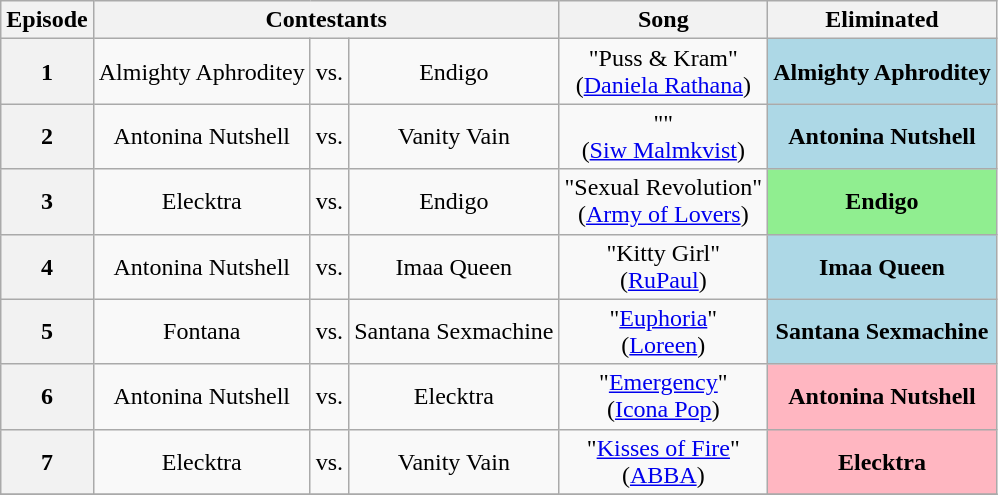<table class="wikitable" style="text-align:center">
<tr>
<th scope="col">Episode</th>
<th scope="col" colspan="3">Contestants</th>
<th scope="col">Song</th>
<th scope="col">Eliminated</th>
</tr>
<tr>
<th scope="row">1</th>
<td nowrap>Almighty Aphroditey</td>
<td>vs.</td>
<td>Endigo</td>
<td>"Puss & Kram"<br>(<a href='#'>Daniela Rathana</a>)</td>
<td bgcolor="lightblue" nowrap><strong>Almighty Aphroditey</strong></td>
</tr>
<tr>
<th scope="row">2</th>
<td>Antonina Nutshell</td>
<td>vs.</td>
<td>Vanity Vain</td>
<td>""<br>(<a href='#'>Siw Malmkvist</a>)</td>
<td bgcolor="lightblue"><strong>Antonina Nutshell</strong></td>
</tr>
<tr>
<th scope="row">3</th>
<td>Elecktra</td>
<td>vs.</td>
<td>Endigo</td>
<td nowrap>"Sexual Revolution"<br>(<a href='#'>Army of Lovers</a>)</td>
<td bgcolor="lightgreen"><strong>Endigo</strong></td>
</tr>
<tr>
<th scope="row">4</th>
<td>Antonina Nutshell</td>
<td>vs.</td>
<td>Imaa Queen</td>
<td>"Kitty Girl"<br>(<a href='#'>RuPaul</a>)</td>
<td bgcolor="lightblue"><strong>Imaa Queen</strong></td>
</tr>
<tr>
<th scope="row">5</th>
<td>Fontana</td>
<td>vs.</td>
<td nowrap>Santana Sexmachine</td>
<td>"<a href='#'>Euphoria</a>"<br>(<a href='#'>Loreen</a>)</td>
<td bgcolor="lightblue" nowrap><strong>Santana Sexmachine</strong></td>
</tr>
<tr>
<th scope="row">6</th>
<td>Antonina Nutshell</td>
<td>vs.</td>
<td>Elecktra</td>
<td>"<a href='#'>Emergency</a>"<br>(<a href='#'>Icona Pop</a>)</td>
<td bgcolor="lightpink"><strong>Antonina Nutshell</strong></td>
</tr>
<tr>
<th scope="row">7</th>
<td>Elecktra</td>
<td>vs.</td>
<td>Vanity Vain</td>
<td>"<a href='#'>Kisses of Fire</a>"<br>(<a href='#'>ABBA</a>)</td>
<td bgcolor="lightpink"><strong>Elecktra</strong></td>
</tr>
<tr>
</tr>
</table>
